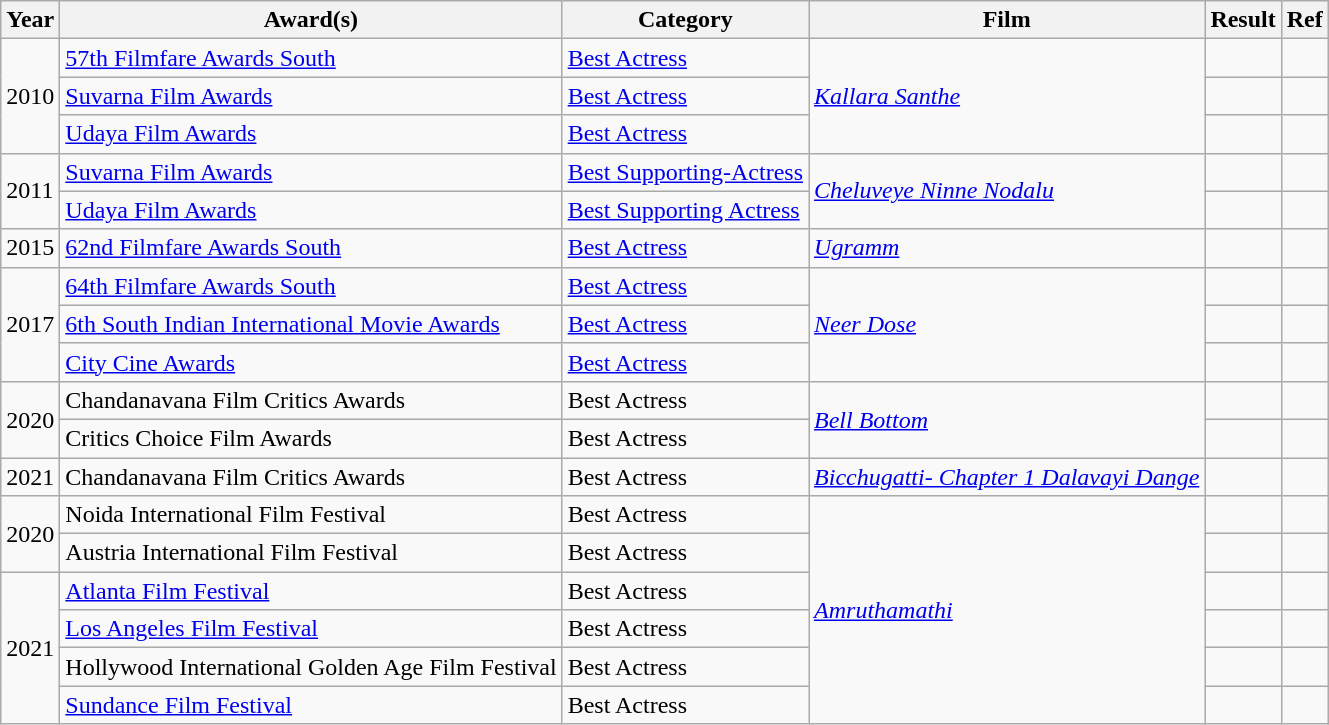<table class="wikitable">
<tr>
<th>Year</th>
<th>Award(s)</th>
<th>Category</th>
<th>Film</th>
<th>Result</th>
<th>Ref</th>
</tr>
<tr>
<td rowspan="3">2010</td>
<td><a href='#'>57th Filmfare Awards South</a></td>
<td><a href='#'>Best Actress</a></td>
<td rowspan="3"><em><a href='#'>Kallara Santhe</a></em></td>
<td></td>
<td></td>
</tr>
<tr>
<td><a href='#'>Suvarna Film Awards</a></td>
<td><a href='#'>Best Actress</a></td>
<td></td>
<td></td>
</tr>
<tr>
<td><a href='#'>Udaya Film Awards</a></td>
<td><a href='#'>Best Actress</a></td>
<td></td>
<td></td>
</tr>
<tr>
<td rowspan="2">2011</td>
<td><a href='#'>Suvarna Film Awards</a></td>
<td><a href='#'>Best Supporting-Actress</a></td>
<td rowspan="2"><em><a href='#'>Cheluveye Ninne Nodalu</a></em></td>
<td></td>
<td></td>
</tr>
<tr>
<td><a href='#'>Udaya Film Awards</a></td>
<td><a href='#'>Best Supporting Actress</a></td>
<td></td>
<td></td>
</tr>
<tr>
<td rowspan="1">2015</td>
<td><a href='#'>62nd Filmfare Awards South</a></td>
<td><a href='#'>Best Actress</a></td>
<td><em><a href='#'>Ugramm</a></em></td>
<td></td>
<td></td>
</tr>
<tr>
<td rowspan="3">2017</td>
<td><a href='#'>64th Filmfare Awards South</a></td>
<td><a href='#'>Best Actress</a></td>
<td rowspan="3"><em><a href='#'>Neer Dose</a></em></td>
<td></td>
<td></td>
</tr>
<tr>
<td><a href='#'>6th South Indian International Movie Awards</a></td>
<td><a href='#'>Best Actress</a></td>
<td></td>
<td></td>
</tr>
<tr>
<td><a href='#'>City Cine Awards</a></td>
<td><a href='#'>Best Actress</a></td>
<td></td>
<td></td>
</tr>
<tr>
<td rowspan="2">2020</td>
<td>Chandanavana Film Critics Awards</td>
<td>Best Actress</td>
<td rowspan="2"><em><a href='#'>Bell Bottom</a></em></td>
<td></td>
<td></td>
</tr>
<tr>
<td>Critics Choice Film Awards</td>
<td>Best Actress</td>
<td></td>
<td></td>
</tr>
<tr>
<td rowspan="1">2021</td>
<td>Chandanavana Film Critics Awards</td>
<td>Best Actress</td>
<td><a href='#'><em>Bicchugatti- Chapter 1 Dalavayi Dange</em></a></td>
<td></td>
<td></td>
</tr>
<tr>
<td rowspan="2">2020</td>
<td>Noida International Film Festival</td>
<td>Best Actress</td>
<td rowspan="6"><em><a href='#'>Amruthamathi</a></em></td>
<td></td>
<td></td>
</tr>
<tr>
<td>Austria International Film Festival</td>
<td>Best Actress</td>
<td></td>
<td></td>
</tr>
<tr>
<td rowspan="4">2021</td>
<td><a href='#'>Atlanta Film Festival</a></td>
<td>Best Actress</td>
<td></td>
<td></td>
</tr>
<tr>
<td><a href='#'>Los Angeles Film Festival</a></td>
<td>Best Actress</td>
<td></td>
<td></td>
</tr>
<tr>
<td>Hollywood International Golden Age Film Festival</td>
<td>Best Actress</td>
<td></td>
<td></td>
</tr>
<tr>
<td><a href='#'>Sundance Film Festival</a></td>
<td>Best Actress</td>
<td></td>
<td></td>
</tr>
</table>
